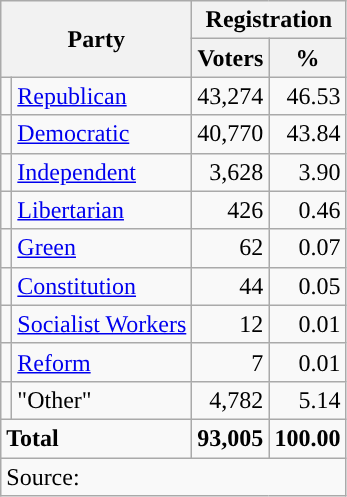<table class="wikitable">
<tr>
<th colspan="2" rowspan="2">Party</th>
<th colspan="2">Registration</th>
</tr>
<tr>
<th>Voters</th>
<th>%</th>
</tr>
<tr>
<td style="background-color:"></td>
<td><a href='#'>Republican</a></td>
<td style="text-align:right;">43,274</td>
<td style="text-align:right;">46.53</td>
</tr>
<tr>
<td style="background-color:"></td>
<td><a href='#'>Democratic</a></td>
<td style="text-align:right;">40,770</td>
<td style="text-align:right;">43.84</td>
</tr>
<tr>
<td style="background-color:"></td>
<td><a href='#'>Independent</a></td>
<td style="text-align:right;">3,628</td>
<td style="text-align:right;">3.90</td>
</tr>
<tr>
<td style="background-color:"></td>
<td><a href='#'>Libertarian</a></td>
<td style="text-align:right;">426</td>
<td style="text-align:right;">0.46</td>
</tr>
<tr>
<td style="background-color:"></td>
<td><a href='#'>Green</a></td>
<td style="text-align:right;">62</td>
<td style="text-align:right;">0.07</td>
</tr>
<tr>
<td style="background-color:"></td>
<td><a href='#'>Constitution</a></td>
<td style="text-align:right;">44</td>
<td style="text-align:right;">0.05</td>
</tr>
<tr>
<td style="background-color:"></td>
<td><a href='#'>Socialist Workers</a></td>
<td style="text-align:right;">12</td>
<td style="text-align:right;">0.01</td>
</tr>
<tr>
<td style="background-color:"></td>
<td><a href='#'>Reform</a></td>
<td style="text-align:right;">7</td>
<td style="text-align:right;">0.01</td>
</tr>
<tr>
<td></td>
<td>"Other"</td>
<td style="text-align:right;">4,782</td>
<td style="text-align:right;">5.14</td>
</tr>
<tr>
<td colspan="2"><strong>Total</strong></td>
<td style="text-align:right;"><strong>93,005</strong></td>
<td style="text-align:right;"><strong>100.00</strong></td>
</tr>
<tr>
<td colspan="4">Source: <em></em></td>
</tr>
</table>
